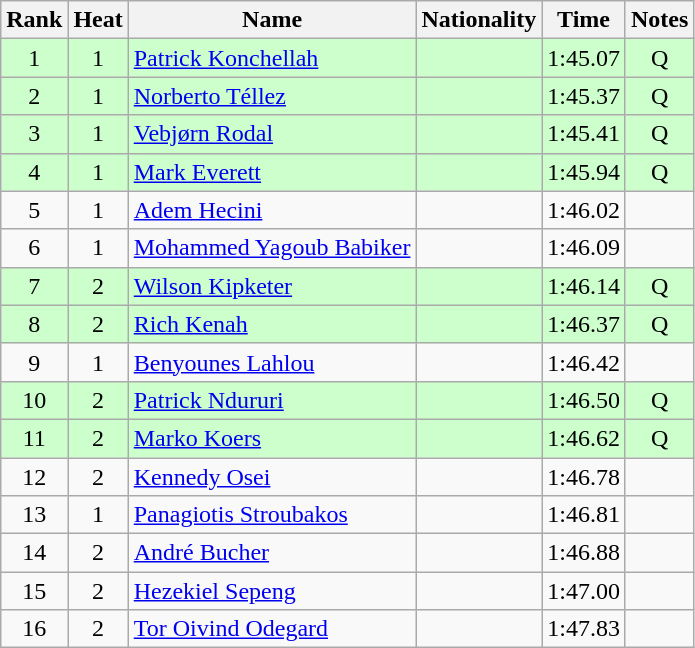<table class="wikitable sortable" style="text-align:center">
<tr>
<th>Rank</th>
<th>Heat</th>
<th>Name</th>
<th>Nationality</th>
<th>Time</th>
<th>Notes</th>
</tr>
<tr bgcolor=ccffcc>
<td>1</td>
<td>1</td>
<td align=left><a href='#'>Patrick Konchellah</a></td>
<td align=left></td>
<td>1:45.07</td>
<td>Q</td>
</tr>
<tr bgcolor=ccffcc>
<td>2</td>
<td>1</td>
<td align=left><a href='#'>Norberto Téllez</a></td>
<td align=left></td>
<td>1:45.37</td>
<td>Q</td>
</tr>
<tr bgcolor=ccffcc>
<td>3</td>
<td>1</td>
<td align=left><a href='#'>Vebjørn Rodal</a></td>
<td align=left></td>
<td>1:45.41</td>
<td>Q</td>
</tr>
<tr bgcolor=ccffcc>
<td>4</td>
<td>1</td>
<td align=left><a href='#'>Mark Everett</a></td>
<td align=left></td>
<td>1:45.94</td>
<td>Q</td>
</tr>
<tr>
<td>5</td>
<td>1</td>
<td align=left><a href='#'>Adem Hecini</a></td>
<td align=left></td>
<td>1:46.02</td>
<td></td>
</tr>
<tr>
<td>6</td>
<td>1</td>
<td align=left><a href='#'>Mohammed Yagoub Babiker</a></td>
<td align=left></td>
<td>1:46.09</td>
<td></td>
</tr>
<tr bgcolor=ccffcc>
<td>7</td>
<td>2</td>
<td align=left><a href='#'>Wilson Kipketer</a></td>
<td align=left></td>
<td>1:46.14</td>
<td>Q</td>
</tr>
<tr bgcolor=ccffcc>
<td>8</td>
<td>2</td>
<td align=left><a href='#'>Rich Kenah</a></td>
<td align=left></td>
<td>1:46.37</td>
<td>Q</td>
</tr>
<tr>
<td>9</td>
<td>1</td>
<td align=left><a href='#'>Benyounes Lahlou</a></td>
<td align=left></td>
<td>1:46.42</td>
<td></td>
</tr>
<tr bgcolor=ccffcc>
<td>10</td>
<td>2</td>
<td align=left><a href='#'>Patrick Ndururi</a></td>
<td align=left></td>
<td>1:46.50</td>
<td>Q</td>
</tr>
<tr bgcolor=ccffcc>
<td>11</td>
<td>2</td>
<td align=left><a href='#'>Marko Koers</a></td>
<td align=left></td>
<td>1:46.62</td>
<td>Q</td>
</tr>
<tr>
<td>12</td>
<td>2</td>
<td align=left><a href='#'>Kennedy Osei</a></td>
<td align=left></td>
<td>1:46.78</td>
<td></td>
</tr>
<tr>
<td>13</td>
<td>1</td>
<td align=left><a href='#'>Panagiotis Stroubakos</a></td>
<td align=left></td>
<td>1:46.81</td>
<td></td>
</tr>
<tr>
<td>14</td>
<td>2</td>
<td align=left><a href='#'>André Bucher</a></td>
<td align=left></td>
<td>1:46.88</td>
<td></td>
</tr>
<tr>
<td>15</td>
<td>2</td>
<td align=left><a href='#'>Hezekiel Sepeng</a></td>
<td align=left></td>
<td>1:47.00</td>
<td></td>
</tr>
<tr>
<td>16</td>
<td>2</td>
<td align=left><a href='#'>Tor Oivind Odegard</a></td>
<td align=left></td>
<td>1:47.83</td>
<td></td>
</tr>
</table>
